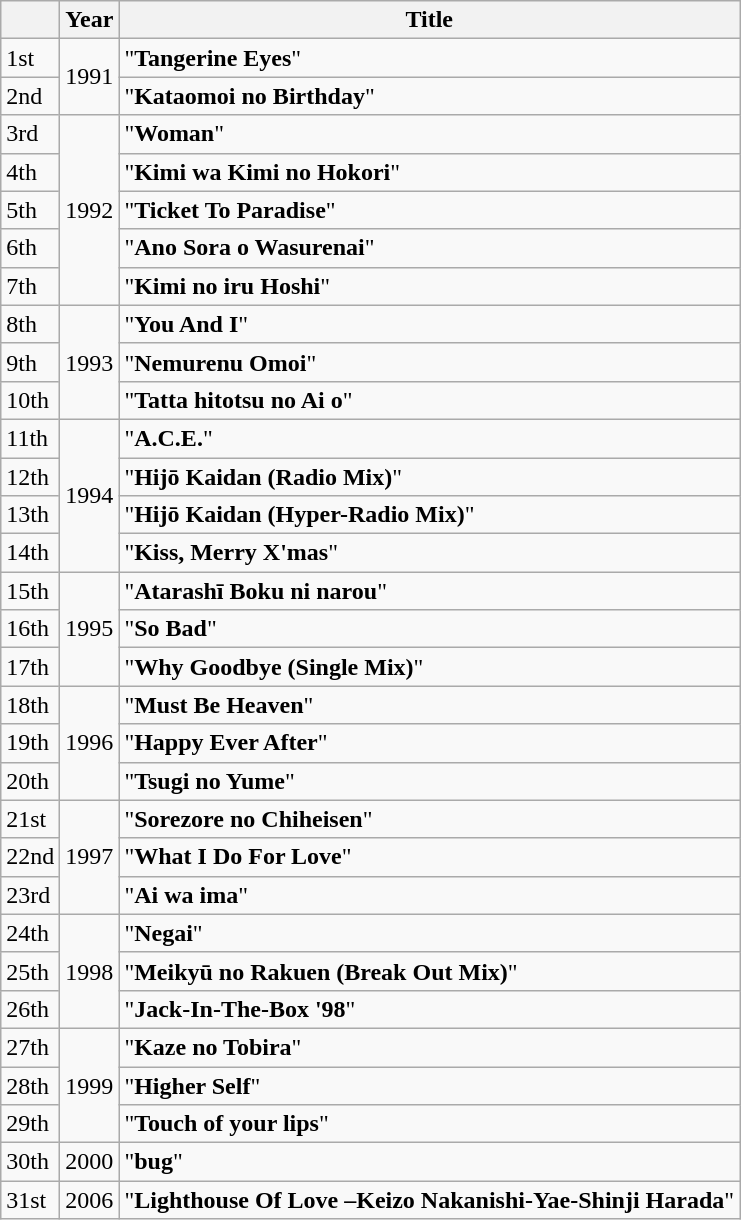<table class="wikitable">
<tr>
<th></th>
<th>Year</th>
<th>Title</th>
</tr>
<tr>
<td>1st</td>
<td rowspan="2">1991</td>
<td>"<strong>Tangerine Eyes</strong>"</td>
</tr>
<tr>
<td>2nd</td>
<td>"<strong>Kataomoi no Birthday</strong>"</td>
</tr>
<tr>
<td>3rd</td>
<td rowspan="5">1992</td>
<td>"<strong>Woman</strong>"</td>
</tr>
<tr>
<td>4th</td>
<td>"<strong>Kimi wa Kimi no Hokori</strong>"</td>
</tr>
<tr>
<td>5th</td>
<td>"<strong>Ticket To Paradise</strong>"</td>
</tr>
<tr>
<td>6th</td>
<td>"<strong>Ano Sora o Wasurenai</strong>"</td>
</tr>
<tr>
<td>7th</td>
<td>"<strong>Kimi no iru Hoshi</strong>"</td>
</tr>
<tr>
<td>8th</td>
<td rowspan="3">1993</td>
<td>"<strong>You And I</strong>"</td>
</tr>
<tr>
<td>9th</td>
<td>"<strong>Nemurenu Omoi</strong>"</td>
</tr>
<tr>
<td>10th</td>
<td>"<strong>Tatta hitotsu no Ai o</strong>"</td>
</tr>
<tr>
<td>11th</td>
<td rowspan="4">1994</td>
<td>"<strong>A.C.E.</strong>"</td>
</tr>
<tr>
<td>12th</td>
<td>"<strong>Hijō Kaidan (Radio Mix)</strong>"</td>
</tr>
<tr>
<td>13th</td>
<td>"<strong>Hijō Kaidan (Hyper-Radio Mix)</strong>"</td>
</tr>
<tr>
<td>14th</td>
<td>"<strong>Kiss, Merry X'mas</strong>"</td>
</tr>
<tr>
<td>15th</td>
<td rowspan="3">1995</td>
<td>"<strong>Atarashī Boku ni narou</strong>"</td>
</tr>
<tr>
<td>16th</td>
<td>"<strong>So Bad</strong>"</td>
</tr>
<tr>
<td>17th</td>
<td>"<strong>Why Goodbye (Single Mix)</strong>"</td>
</tr>
<tr>
<td>18th</td>
<td rowspan="3">1996</td>
<td>"<strong>Must Be Heaven</strong>"</td>
</tr>
<tr>
<td>19th</td>
<td>"<strong>Happy Ever After</strong>"</td>
</tr>
<tr>
<td>20th</td>
<td>"<strong>Tsugi no Yume</strong>"</td>
</tr>
<tr>
<td>21st</td>
<td rowspan="3">1997</td>
<td>"<strong>Sorezore no Chiheisen</strong>"</td>
</tr>
<tr>
<td>22nd</td>
<td>"<strong>What I Do For Love</strong>"</td>
</tr>
<tr>
<td>23rd</td>
<td>"<strong>Ai wa ima</strong>"</td>
</tr>
<tr>
<td>24th</td>
<td rowspan="3">1998</td>
<td>"<strong>Negai</strong>"</td>
</tr>
<tr>
<td>25th</td>
<td>"<strong>Meikyū no Rakuen (Break Out Mix)</strong>"</td>
</tr>
<tr>
<td>26th</td>
<td>"<strong>Jack-In-The-Box '98</strong>"</td>
</tr>
<tr>
<td>27th</td>
<td rowspan="3">1999</td>
<td>"<strong>Kaze no Tobira</strong>"</td>
</tr>
<tr>
<td>28th</td>
<td>"<strong>Higher Self</strong>"</td>
</tr>
<tr>
<td>29th</td>
<td>"<strong>Touch of your lips</strong>"</td>
</tr>
<tr>
<td>30th</td>
<td>2000</td>
<td>"<strong>bug</strong>"</td>
</tr>
<tr>
<td>31st</td>
<td>2006</td>
<td>"<strong>Lighthouse Of Love –Keizo Nakanishi-Yae-Shinji Harada</strong>"</td>
</tr>
</table>
